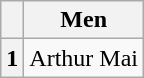<table class="wikitable">
<tr>
<th></th>
<th>Men</th>
</tr>
<tr>
<th>1</th>
<td>Arthur Mai</td>
</tr>
</table>
